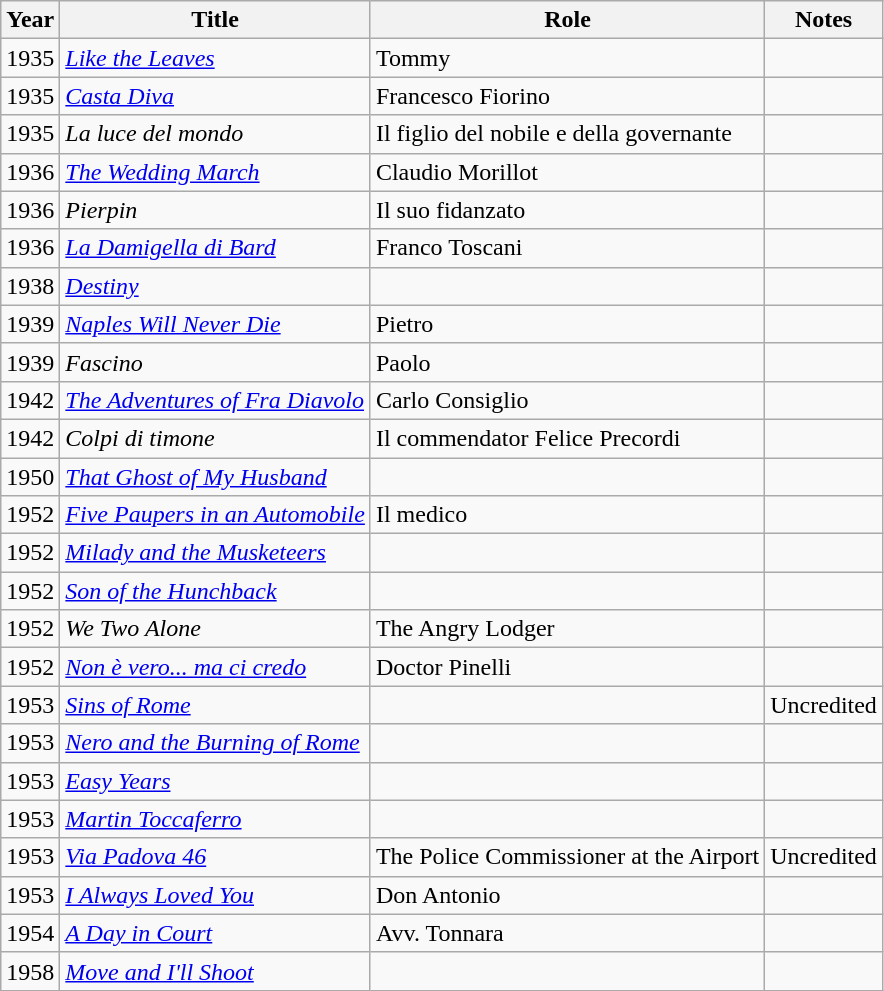<table class="wikitable">
<tr>
<th>Year</th>
<th>Title</th>
<th>Role</th>
<th>Notes</th>
</tr>
<tr>
<td>1935</td>
<td><em><a href='#'>Like the Leaves</a></em></td>
<td>Tommy</td>
<td></td>
</tr>
<tr>
<td>1935</td>
<td><em><a href='#'>Casta Diva</a></em></td>
<td>Francesco Fiorino</td>
<td></td>
</tr>
<tr>
<td>1935</td>
<td><em>La luce del mondo</em></td>
<td>Il figlio del nobile e della governante</td>
<td></td>
</tr>
<tr>
<td>1936</td>
<td><em><a href='#'>The Wedding March</a></em></td>
<td>Claudio Morillot</td>
<td></td>
</tr>
<tr>
<td>1936</td>
<td><em>Pierpin</em></td>
<td>Il suo fidanzato</td>
<td></td>
</tr>
<tr>
<td>1936</td>
<td><em><a href='#'>La Damigella di Bard</a></em></td>
<td>Franco Toscani</td>
<td></td>
</tr>
<tr>
<td>1938</td>
<td><em><a href='#'>Destiny</a></em></td>
<td></td>
<td></td>
</tr>
<tr>
<td>1939</td>
<td><em><a href='#'>Naples Will Never Die</a></em></td>
<td>Pietro</td>
<td></td>
</tr>
<tr>
<td>1939</td>
<td><em>Fascino</em></td>
<td>Paolo</td>
<td></td>
</tr>
<tr>
<td>1942</td>
<td><em><a href='#'>The Adventures of Fra Diavolo</a></em></td>
<td>Carlo Consiglio</td>
<td></td>
</tr>
<tr>
<td>1942</td>
<td><em>Colpi di timone</em></td>
<td>Il commendator Felice Precordi</td>
<td></td>
</tr>
<tr>
<td>1950</td>
<td><em><a href='#'>That Ghost of My Husband</a></em></td>
<td></td>
<td></td>
</tr>
<tr>
<td>1952</td>
<td><em><a href='#'>Five Paupers in an Automobile</a></em></td>
<td>Il medico</td>
<td></td>
</tr>
<tr>
<td>1952</td>
<td><em><a href='#'>Milady and the Musketeers</a></em></td>
<td></td>
<td></td>
</tr>
<tr>
<td>1952</td>
<td><em><a href='#'>Son of the Hunchback</a></em></td>
<td></td>
<td></td>
</tr>
<tr>
<td>1952</td>
<td><em>We Two Alone</em></td>
<td>The Angry Lodger</td>
<td></td>
</tr>
<tr>
<td>1952</td>
<td><em><a href='#'>Non è vero... ma ci credo</a></em></td>
<td>Doctor Pinelli</td>
<td></td>
</tr>
<tr>
<td>1953</td>
<td><em><a href='#'>Sins of Rome</a></em></td>
<td></td>
<td>Uncredited</td>
</tr>
<tr>
<td>1953</td>
<td><em><a href='#'>Nero and the Burning of Rome</a></em></td>
<td></td>
<td></td>
</tr>
<tr>
<td>1953</td>
<td><em><a href='#'>Easy Years</a></em></td>
<td></td>
<td></td>
</tr>
<tr>
<td>1953</td>
<td><em><a href='#'>Martin Toccaferro</a></em></td>
<td></td>
<td></td>
</tr>
<tr>
<td>1953</td>
<td><em><a href='#'>Via Padova 46</a></em></td>
<td>The Police Commissioner at the Airport</td>
<td>Uncredited</td>
</tr>
<tr>
<td>1953</td>
<td><em><a href='#'>I Always Loved You</a></em></td>
<td>Don Antonio</td>
<td></td>
</tr>
<tr>
<td>1954</td>
<td><em><a href='#'>A Day in Court</a></em></td>
<td>Avv. Tonnara</td>
<td></td>
</tr>
<tr>
<td>1958</td>
<td><em><a href='#'>Move and I'll Shoot</a></em></td>
<td></td>
<td></td>
</tr>
</table>
